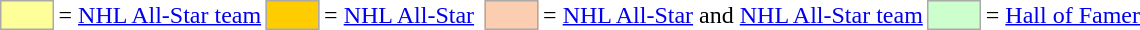<table>
<tr>
<td style="background-color:#FFFF99; border:1px solid #aaaaaa; width:2em;"></td>
<td>= <a href='#'>NHL All-Star team</a></td>
<td style="background-color:#FFCC00; border:1px solid #aaaaaa; width:2em;"></td>
<td>= <a href='#'>NHL All-Star</a></td>
<td></td>
<td style="background-color:#FBCEB1; border:1px solid #aaaaaa; width:2em;"></td>
<td>= <a href='#'>NHL All-Star</a>  and <a href='#'>NHL All-Star team</a></td>
<td style="background-color:#CCFFCC; border:1px solid #aaaaaa; width:2em;"></td>
<td>= <a href='#'>Hall of Famer</a></td>
</tr>
</table>
